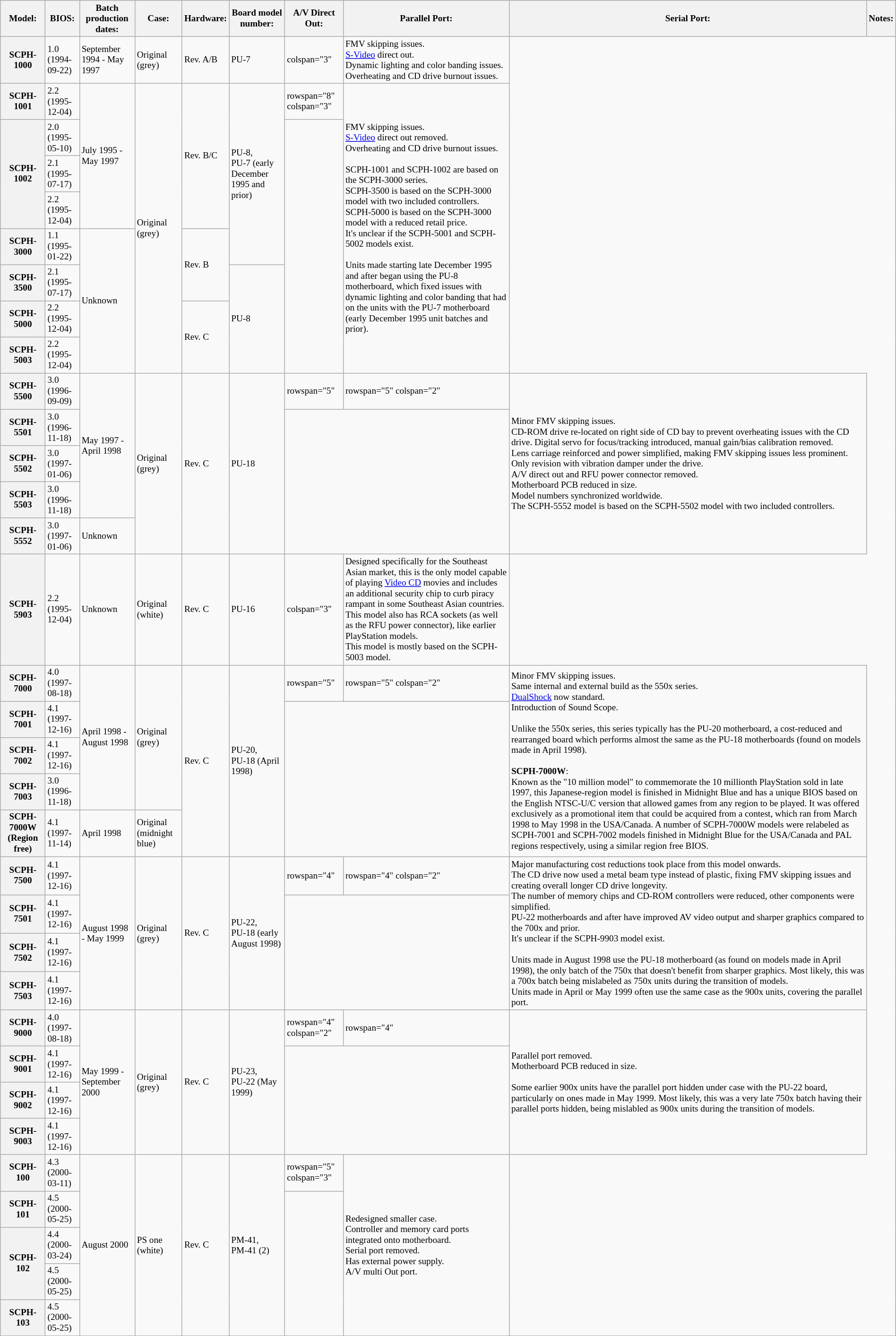<table class="wikitable"  style="font-size:80%; width:100%;">
<tr>
<th>Model:</th>
<th>BIOS:</th>
<th>Batch production dates:</th>
<th>Case:</th>
<th>Hardware:</th>
<th>Board model number:</th>
<th>A/V Direct Out:</th>
<th>Parallel Port:</th>
<th>Serial Port:</th>
<th>Notes:</th>
</tr>
<tr>
<th>SCPH-1000</th>
<td>1.0 (1994-09-22)</td>
<td>September 1994 - May 1997</td>
<td>Original (grey)</td>
<td>Rev. A/B</td>
<td>PU-7</td>
<td>colspan="3" </td>
<td>FMV skipping issues.<br><a href='#'>S-Video</a> direct out.<br>Dynamic lighting and color banding issues.<br>Overheating and CD drive burnout issues.</td>
</tr>
<tr>
<th>SCPH-1001</th>
<td>2.2 (1995-12-04)</td>
<td rowspan="4">July 1995 - May 1997</td>
<td rowspan="8">Original (grey)</td>
<td rowspan="4">Rev. B/C</td>
<td rowspan="5">PU-8, <br>PU-7 (early December 1995 and prior)</td>
<td>rowspan="8" colspan="3" </td>
<td rowspan="8">FMV skipping issues.<br><a href='#'>S-Video</a> direct out removed.<br>Overheating and CD drive burnout issues.<br><br>SCPH-1001 and SCPH-1002 are based on the SCPH-3000 series.<br>SCPH-3500 is based on the SCPH-3000 model with two included controllers.<br>SCPH-5000 is based on the SCPH-3000 model with a reduced retail price.<br>It's unclear if the SCPH-5001 and SCPH-5002 models exist.<br><br>Units made starting late December 1995 and after began using the PU-8 motherboard, which fixed issues with dynamic lighting and color banding that had on the units with the PU-7 motherboard (early December 1995 unit batches and prior).</td>
</tr>
<tr>
<th rowspan="3">SCPH-1002</th>
<td>2.0 (1995-05-10)</td>
</tr>
<tr>
<td>2.1 (1995-07-17)</td>
</tr>
<tr>
<td>2.2 (1995-12-04)</td>
</tr>
<tr>
<th>SCPH-3000</th>
<td>1.1 (1995-01-22)</td>
<td rowspan="4">Unknown</td>
<td rowspan="2">Rev. B</td>
</tr>
<tr>
<th>SCPH-3500</th>
<td>2.1 (1995-07-17)</td>
<td rowspan="3">PU-8</td>
</tr>
<tr>
<th>SCPH-5000</th>
<td>2.2 (1995-12-04)</td>
<td rowspan="2">Rev. C</td>
</tr>
<tr>
<th>SCPH-5003</th>
<td>2.2 (1995-12-04)</td>
</tr>
<tr>
<th>SCPH-5500</th>
<td>3.0 (1996-09-09)</td>
<td rowspan="4">May 1997 - April 1998</td>
<td rowspan="5">Original (grey)</td>
<td rowspan="5">Rev. C</td>
<td rowspan="5">PU-18</td>
<td>rowspan="5" </td>
<td>rowspan="5" colspan="2" </td>
<td rowspan="5">Minor FMV skipping issues.<br>CD-ROM drive re-located on right side of CD bay to prevent overheating issues with the CD drive. Digital servo for focus/tracking introduced, manual gain/bias calibration removed.<br>Lens carriage reinforced and power simplified, making FMV skipping issues less prominent. Only revision with vibration damper under the drive.<br>A/V direct out and RFU power connector removed.<br>Motherboard PCB reduced in size.<br>Model numbers synchronized worldwide.<br>The SCPH-5552 model is based on the SCPH-5502 model with two included controllers.</td>
</tr>
<tr>
<th>SCPH-5501</th>
<td>3.0 (1996-11-18)</td>
</tr>
<tr>
<th>SCPH-5502</th>
<td>3.0 (1997-01-06)</td>
</tr>
<tr>
<th>SCPH-5503</th>
<td>3.0 (1996-11-18)</td>
</tr>
<tr>
<th>SCPH-5552</th>
<td>3.0 (1997-01-06)</td>
<td>Unknown</td>
</tr>
<tr>
<th>SCPH-5903</th>
<td>2.2 (1995-12-04)</td>
<td>Unknown</td>
<td>Original (white)</td>
<td>Rev. C</td>
<td>PU-16</td>
<td>colspan="3" </td>
<td>Designed specifically for the Southeast Asian market, this is the only model capable of playing <a href='#'>Video CD</a> movies and includes an additional security chip to curb piracy rampant in some Southeast Asian countries.<br>This model also has RCA sockets (as well as the RFU power connector), like earlier PlayStation models.<br>This model is mostly based on the SCPH-5003 model.</td>
</tr>
<tr>
<th>SCPH-7000</th>
<td>4.0 (1997-08-18)</td>
<td rowspan="4">April 1998 - August 1998</td>
<td rowspan="4">Original (grey)</td>
<td rowspan="5">Rev. C</td>
<td rowspan="5">PU-20, <br>PU-18 (April 1998)</td>
<td>rowspan="5" </td>
<td>rowspan="5" colspan="2" </td>
<td rowspan="5">Minor FMV skipping issues.<br> Same internal and external build as the 550x series. <br><a href='#'>DualShock</a> now standard.<br>Introduction of Sound Scope.<br><br> Unlike the 550x series, this series typically has the PU-20 motherboard, a cost-reduced and rearranged board which performs almost the same as the PU-18 motherboards (found on models made in April 1998).<br><br><strong>SCPH-7000W</strong>:<br>Known as the "10 million model" to commemorate the 10 millionth PlayStation sold in late 1997, this Japanese-region model is finished in Midnight Blue and has a unique BIOS based on the English NTSC-U/C version that allowed games from any region to be played. It was offered exclusively as a promotional item that could be acquired from a contest, which ran from March 1998 to May 1998 in the USA/Canada. A number of SCPH-7000W models were relabeled as SCPH-7001 and SCPH-7002 models finished in Midnight Blue for the USA/Canada and PAL regions respectively, using a similar region free BIOS.</td>
</tr>
<tr>
<th>SCPH-7001</th>
<td>4.1 (1997-12-16)</td>
</tr>
<tr>
<th>SCPH-7002</th>
<td>4.1 (1997-12-16)</td>
</tr>
<tr>
<th>SCPH-7003</th>
<td>3.0 (1996-11-18)</td>
</tr>
<tr>
<th>SCPH-7000W (Region free)</th>
<td>4.1 (1997-11-14)</td>
<td>April 1998</td>
<td>Original (midnight blue)</td>
</tr>
<tr>
<th>SCPH-7500</th>
<td>4.1 (1997-12-16)</td>
<td rowspan="4">August 1998 - May 1999</td>
<td rowspan="4">Original (grey)</td>
<td rowspan="4">Rev. C</td>
<td rowspan="4">PU-22,<br>PU-18 (early August 1998)</td>
<td>rowspan="4" </td>
<td>rowspan="4" colspan="2" </td>
<td rowspan="4">Major manufacturing cost reductions took place from this model onwards.<br>The CD drive now used a metal beam type instead of plastic, fixing FMV skipping issues and creating overall longer CD drive longevity.<br>The number of memory chips and CD-ROM controllers were reduced, other components were simplified.<br>PU-22 motherboards and after have improved AV video output and sharper graphics compared to the 700x and prior.<br>It's unclear if the SCPH-9903 model exist.<br><br>Units made in August 1998 use the PU-18 motherboard (as found on models made in April 1998), the only batch of the 750x that doesn't benefit from sharper graphics. Most likely, this was a 700x batch being mislabeled as 750x units during the transition of models.<br>Units made in April or May 1999 often use the same case as the 900x units, covering the parallel port.</td>
</tr>
<tr>
<th>SCPH-7501</th>
<td>4.1 (1997-12-16)</td>
</tr>
<tr>
<th>SCPH-7502</th>
<td>4.1 (1997-12-16)</td>
</tr>
<tr>
<th>SCPH-7503</th>
<td>4.1 (1997-12-16)</td>
</tr>
<tr>
<th>SCPH-9000</th>
<td>4.0 (1997-08-18)</td>
<td rowspan="4">May 1999 - September 2000</td>
<td rowspan="4">Original (grey)</td>
<td rowspan="4">Rev. C</td>
<td rowspan="4">PU-23, <br>PU-22 (May 1999)</td>
<td>rowspan="4" colspan="2" </td>
<td>rowspan="4" </td>
<td rowspan="4">Parallel port removed.<br>Motherboard PCB reduced in size.<br><br>Some earlier 900x units have the parallel port hidden under case with the PU-22 board, particularly on ones made in May 1999. Most likely, this was a very late 750x batch having their parallel ports hidden, being mislabled as 900x units during the transition of models.</td>
</tr>
<tr>
<th>SCPH-9001</th>
<td>4.1 (1997-12-16)</td>
</tr>
<tr>
<th>SCPH-9002</th>
<td>4.1 (1997-12-16)</td>
</tr>
<tr>
<th>SCPH-9003</th>
<td>4.1 (1997-12-16)</td>
</tr>
<tr>
<th>SCPH-100</th>
<td>4.3 (2000-03-11)</td>
<td rowspan="5">August 2000</td>
<td rowspan="5">PS one (white)</td>
<td rowspan="5">Rev. C</td>
<td rowspan="5">PM-41, <br>PM-41 (2)</td>
<td>rowspan="5" colspan="3" </td>
<td rowspan="5">Redesigned smaller case.<br>Controller and memory card ports integrated onto motherboard.<br>Serial port removed.<br>Has external power supply.<br>A/V multi Out port.</td>
</tr>
<tr>
<th>SCPH-101</th>
<td>4.5 (2000-05-25)</td>
</tr>
<tr>
<th rowspan="2">SCPH-102</th>
<td>4.4 (2000-03-24)</td>
</tr>
<tr>
<td>4.5 (2000-05-25)</td>
</tr>
<tr>
<th>SCPH-103</th>
<td>4.5 (2000-05-25)</td>
</tr>
</table>
